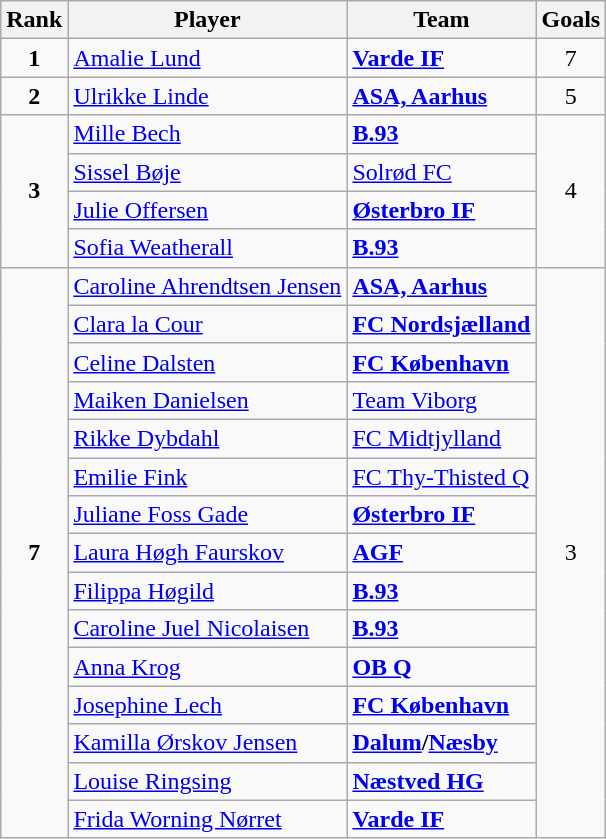<table class="wikitable sortable" style="text-align:center;">
<tr>
<th>Rank</th>
<th>Player</th>
<th>Team</th>
<th>Goals</th>
</tr>
<tr>
<td><strong>1</strong></td>
<td style="text-align:left;"> <a href='#'>Amalie Lund</a></td>
<td style="text-align:left;"><strong><a href='#'>Varde IF</a></strong></td>
<td>7</td>
</tr>
<tr>
<td><strong>2</strong></td>
<td style="text-align:left;"> <a href='#'>Ulrikke Linde</a></td>
<td style="text-align:left;"><strong><a href='#'>ASA, Aarhus</a></strong></td>
<td>5</td>
</tr>
<tr>
<td rowspan = 4><strong>3</strong></td>
<td style="text-align:left;"> <a href='#'>Mille Bech</a></td>
<td style="text-align:left;"><strong><a href='#'>B.93</a></strong></td>
<td rowspan = 4>4</td>
</tr>
<tr>
<td style="text-align:left;"> <a href='#'>Sissel Bøje</a></td>
<td style="text-align:left;"><a href='#'>Solrød FC</a></td>
</tr>
<tr>
<td style="text-align:left;"> <a href='#'>Julie Offersen</a></td>
<td style="text-align:left;"><strong><a href='#'>Østerbro IF</a></strong></td>
</tr>
<tr>
<td style="text-align:left;"> <a href='#'>Sofia Weatherall</a></td>
<td style="text-align:left;"><strong><a href='#'>B.93</a></strong></td>
</tr>
<tr>
<td rowspan=15><strong>7</strong></td>
<td style="text-align:left;"> <a href='#'>Caroline Ahrendtsen Jensen</a></td>
<td style="text-align:left;"><strong><a href='#'>ASA, Aarhus</a></strong></td>
<td rowspan=15>3</td>
</tr>
<tr>
<td style="text-align:left;"> <a href='#'>Clara la Cour</a></td>
<td style="text-align:left;"><strong><a href='#'>FC Nordsjælland</a></strong></td>
</tr>
<tr>
<td style="text-align:left;"> <a href='#'>Celine Dalsten</a></td>
<td style="text-align:left;"><strong><a href='#'>FC København</a></strong></td>
</tr>
<tr>
<td style="text-align:left;"> <a href='#'>Maiken Danielsen</a></td>
<td style="text-align:left;"><a href='#'>Team Viborg</a></td>
</tr>
<tr>
<td style="text-align:left;"> <a href='#'>Rikke Dybdahl</a></td>
<td style="text-align:left;"><a href='#'>FC Midtjylland</a></td>
</tr>
<tr>
<td style="text-align:left;"> <a href='#'>Emilie Fink</a></td>
<td style="text-align:left;"><a href='#'>FC Thy-Thisted Q</a></td>
</tr>
<tr>
<td style="text-align:left;"> <a href='#'>Juliane Foss Gade</a></td>
<td style="text-align:left;"><strong><a href='#'>Østerbro IF</a></strong></td>
</tr>
<tr>
<td style="text-align:left;"> <a href='#'>Laura Høgh Faurskov</a></td>
<td style="text-align:left;"><strong><a href='#'>AGF</a></strong></td>
</tr>
<tr>
<td style="text-align:left;"> <a href='#'>Filippa Høgild</a></td>
<td style="text-align:left;"><strong><a href='#'>B.93</a></strong></td>
</tr>
<tr>
<td style="text-align:left;"> <a href='#'>Caroline Juel Nicolaisen</a></td>
<td style="text-align:left;"><strong><a href='#'>B.93</a></strong></td>
</tr>
<tr>
<td style="text-align:left;"> <a href='#'>Anna Krog</a></td>
<td style="text-align:left;"><strong><a href='#'>OB Q</a></strong></td>
</tr>
<tr>
<td style="text-align:left;"> <a href='#'>Josephine Lech</a></td>
<td style="text-align:left;"><strong><a href='#'>FC København</a></strong></td>
</tr>
<tr>
<td style="text-align:left;"> <a href='#'>Kamilla Ørskov Jensen</a></td>
<td style="text-align:left;"><strong><a href='#'>Dalum</a>/<a href='#'>Næsby</a></strong></td>
</tr>
<tr>
<td style="text-align:left;"> <a href='#'>Louise Ringsing</a></td>
<td style="text-align:left;"><strong><a href='#'>Næstved HG</a></strong></td>
</tr>
<tr>
<td style="text-align:left;"> <a href='#'>Frida Worning Nørret</a></td>
<td style="text-align:left;"><strong><a href='#'>Varde IF</a></strong></td>
</tr>
</table>
